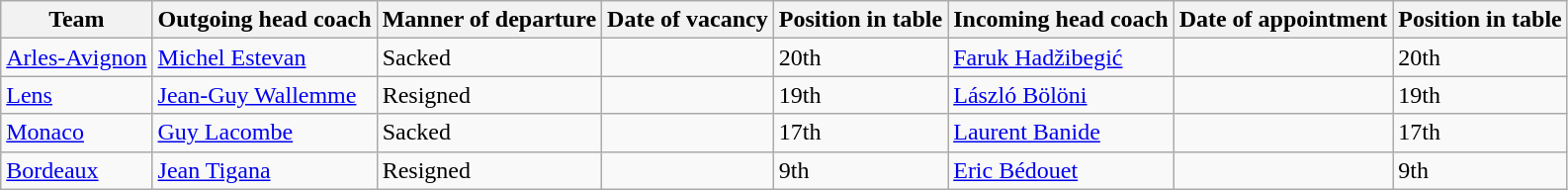<table class="wikitable sortable">
<tr>
<th>Team</th>
<th>Outgoing head coach</th>
<th>Manner of departure</th>
<th>Date of vacancy</th>
<th>Position in table</th>
<th>Incoming head coach</th>
<th>Date of appointment</th>
<th>Position in table</th>
</tr>
<tr>
<td><a href='#'>Arles-Avignon</a></td>
<td> <a href='#'>Michel Estevan</a></td>
<td>Sacked</td>
<td></td>
<td>20th</td>
<td> <a href='#'>Faruk Hadžibegić</a></td>
<td></td>
<td>20th</td>
</tr>
<tr>
<td><a href='#'>Lens</a></td>
<td> <a href='#'>Jean-Guy Wallemme</a></td>
<td>Resigned</td>
<td></td>
<td>19th</td>
<td> <a href='#'>László Bölöni</a></td>
<td></td>
<td>19th</td>
</tr>
<tr>
<td><a href='#'>Monaco</a></td>
<td> <a href='#'>Guy Lacombe</a></td>
<td>Sacked</td>
<td></td>
<td>17th</td>
<td> <a href='#'>Laurent Banide</a></td>
<td></td>
<td>17th</td>
</tr>
<tr>
<td><a href='#'>Bordeaux</a></td>
<td> <a href='#'>Jean Tigana</a></td>
<td>Resigned</td>
<td></td>
<td>9th</td>
<td> <a href='#'>Eric Bédouet</a></td>
<td></td>
<td>9th</td>
</tr>
</table>
